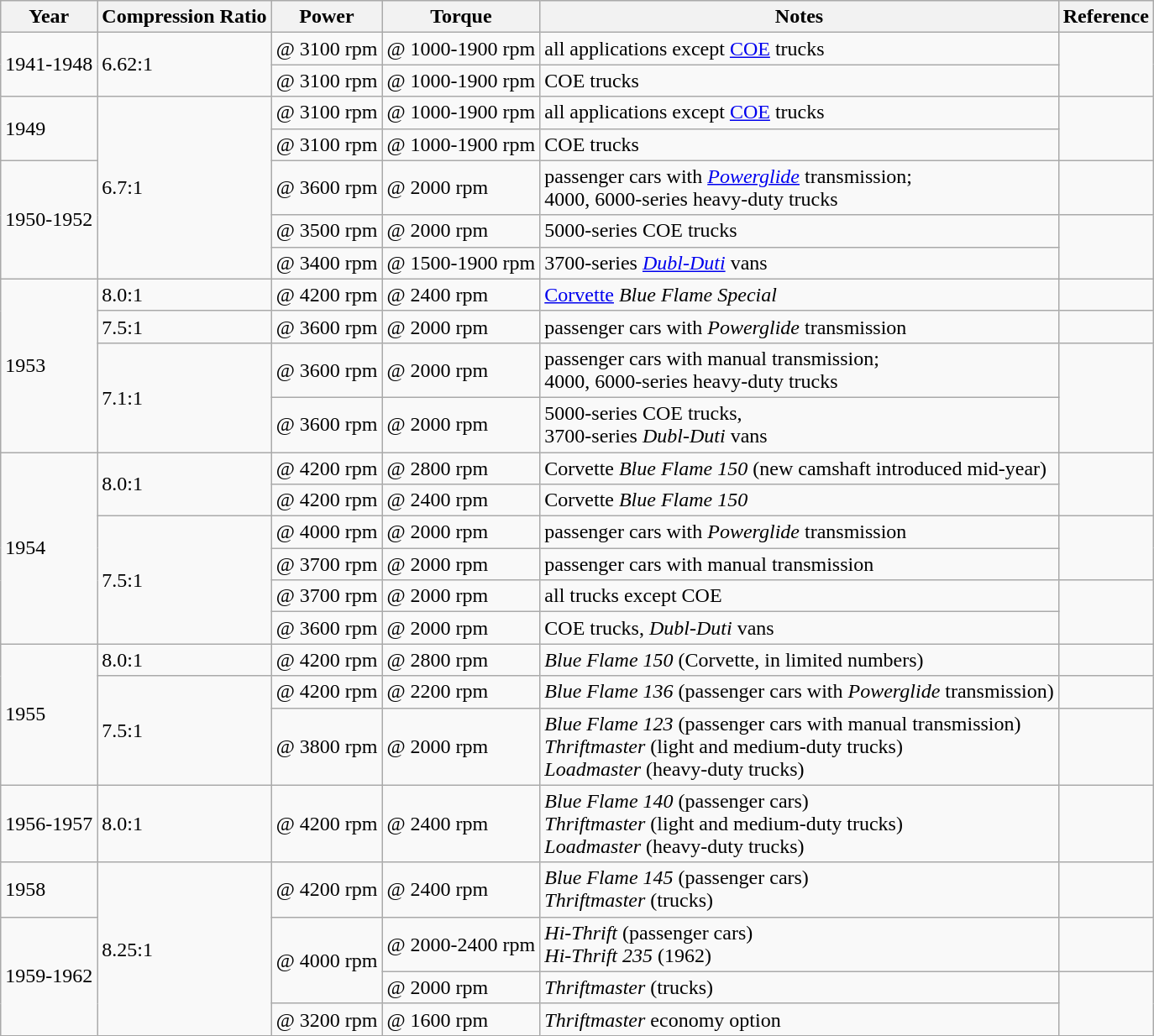<table class=wikitable>
<tr>
<th>Year</th>
<th>Compression Ratio</th>
<th>Power</th>
<th>Torque</th>
<th>Notes</th>
<th>Reference</th>
</tr>
<tr>
<td rowspan="2">1941-1948</td>
<td rowspan="2">6.62:1</td>
<td> @ 3100 rpm</td>
<td> @ 1000-1900 rpm</td>
<td>all applications except <a href='#'>COE</a> trucks</td>
<td rowspan="2"></td>
</tr>
<tr>
<td> @ 3100 rpm</td>
<td> @ 1000-1900 rpm</td>
<td>COE trucks</td>
</tr>
<tr>
<td rowspan="2">1949</td>
<td rowspan="5">6.7:1</td>
<td> @ 3100 rpm</td>
<td> @ 1000-1900 rpm</td>
<td>all applications except <a href='#'>COE</a> trucks</td>
<td rowspan="2"></td>
</tr>
<tr>
<td> @ 3100 rpm</td>
<td> @ 1000-1900 rpm</td>
<td>COE trucks</td>
</tr>
<tr>
<td rowspan="3">1950-1952</td>
<td> @ 3600 rpm</td>
<td> @ 2000 rpm</td>
<td>passenger cars with <em><a href='#'>Powerglide</a></em> transmission;<br> 4000, 6000-series heavy-duty trucks</td>
<td></td>
</tr>
<tr>
<td> @ 3500 rpm</td>
<td> @ 2000 rpm</td>
<td>5000-series COE trucks</td>
<td rowspan="2"></td>
</tr>
<tr>
<td> @ 3400 rpm</td>
<td> @ 1500-1900 rpm</td>
<td>3700-series <a href='#'><em>Dubl-Duti</em></a> vans</td>
</tr>
<tr>
<td rowspan="4">1953</td>
<td>8.0:1</td>
<td> @ 4200 rpm</td>
<td> @ 2400 rpm</td>
<td><a href='#'>Corvette</a> <em>Blue Flame Special</em></td>
<td></td>
</tr>
<tr>
<td>7.5:1</td>
<td> @ 3600 rpm</td>
<td> @ 2000 rpm</td>
<td>passenger cars with <em>Powerglide</em> transmission</td>
<td></td>
</tr>
<tr>
<td rowspan="2">7.1:1</td>
<td> @ 3600 rpm</td>
<td> @ 2000 rpm</td>
<td>passenger cars with manual transmission;<br> 4000, 6000-series heavy-duty trucks</td>
<td rowspan="2"></td>
</tr>
<tr>
<td> @ 3600 rpm</td>
<td> @ 2000 rpm</td>
<td>5000-series COE trucks,<br> 3700-series <em>Dubl-Duti</em> vans</td>
</tr>
<tr>
<td rowspan="6">1954</td>
<td rowspan="2">8.0:1</td>
<td> @ 4200 rpm</td>
<td> @ 2800 rpm</td>
<td>Corvette <em>Blue Flame 150</em> (new camshaft introduced mid-year)</td>
<td rowspan="2"></td>
</tr>
<tr>
<td> @ 4200 rpm</td>
<td> @ 2400 rpm</td>
<td>Corvette <em>Blue Flame 150</em></td>
</tr>
<tr>
<td rowspan="4">7.5:1</td>
<td> @ 4000 rpm</td>
<td> @ 2000 rpm</td>
<td>passenger cars with <em>Powerglide</em> transmission</td>
<td rowspan="2"></td>
</tr>
<tr>
<td> @ 3700 rpm</td>
<td> @ 2000 rpm</td>
<td>passenger cars with manual transmission</td>
</tr>
<tr>
<td> @ 3700 rpm</td>
<td> @ 2000 rpm</td>
<td>all trucks except COE</td>
<td rowspan="2"></td>
</tr>
<tr>
<td> @ 3600 rpm</td>
<td> @ 2000 rpm</td>
<td>COE trucks, <em>Dubl-Duti</em> vans</td>
</tr>
<tr>
<td rowspan="3">1955</td>
<td>8.0:1</td>
<td> @ 4200 rpm</td>
<td> @ 2800 rpm</td>
<td><em>Blue Flame 150</em> (Corvette, in limited numbers)</td>
<td></td>
</tr>
<tr>
<td rowspan="2">7.5:1</td>
<td> @ 4200 rpm</td>
<td> @ 2200 rpm</td>
<td><em>Blue Flame 136</em> (passenger cars with <em>Powerglide</em> transmission)</td>
<td></td>
</tr>
<tr>
<td> @ 3800 rpm</td>
<td> @ 2000 rpm</td>
<td><em>Blue Flame 123</em> (passenger cars with manual transmission)<br> <em>Thriftmaster</em> (light and medium-duty trucks)<br> <em>Loadmaster</em> (heavy-duty trucks)</td>
<td></td>
</tr>
<tr>
<td>1956-1957</td>
<td>8.0:1</td>
<td> @ 4200 rpm</td>
<td> @ 2400 rpm</td>
<td><em>Blue Flame 140</em> (passenger cars)<br> <em>Thriftmaster</em> (light and medium-duty trucks)<br> <em>Loadmaster</em> (heavy-duty trucks)</td>
<td></td>
</tr>
<tr>
<td>1958</td>
<td rowspan="4">8.25:1</td>
<td> @ 4200 rpm</td>
<td> @ 2400 rpm</td>
<td><em>Blue Flame 145</em> (passenger cars)<br> <em>Thriftmaster</em> (trucks)</td>
<td></td>
</tr>
<tr>
<td rowspan="3">1959-1962</td>
<td rowspan="2"> @ 4000 rpm</td>
<td> @ 2000-2400 rpm</td>
<td><em>Hi-Thrift</em> (passenger cars)<br> <em>Hi-Thrift 235</em> (1962)</td>
<td></td>
</tr>
<tr>
<td> @ 2000 rpm</td>
<td><em>Thriftmaster</em> (trucks)</td>
<td rowspan="2"></td>
</tr>
<tr>
<td> @ 3200 rpm</td>
<td> @ 1600 rpm</td>
<td><em>Thriftmaster</em> economy option</td>
</tr>
</table>
